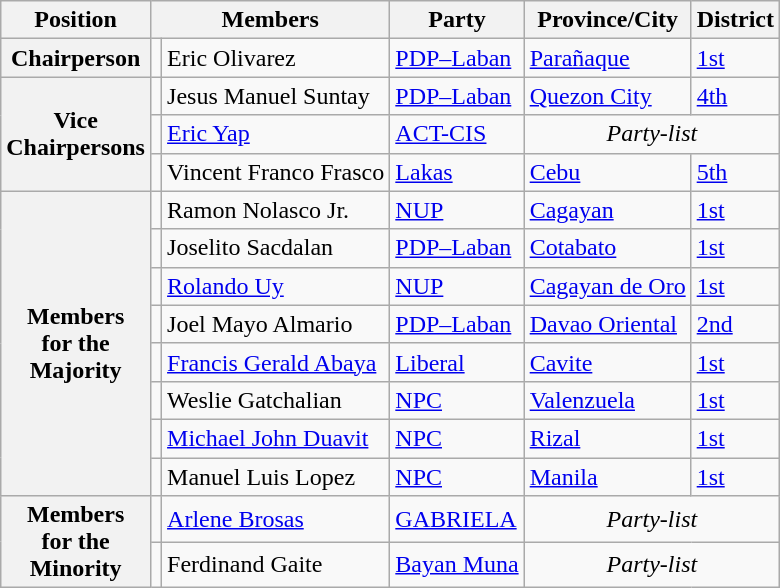<table class="wikitable" style="font-size: 100%;">
<tr>
<th>Position</th>
<th colspan="2">Members</th>
<th>Party</th>
<th>Province/City</th>
<th>District</th>
</tr>
<tr>
<th>Chairperson</th>
<td></td>
<td>Eric Olivarez</td>
<td><a href='#'>PDP–Laban</a></td>
<td><a href='#'>Parañaque</a></td>
<td><a href='#'>1st</a></td>
</tr>
<tr>
<th rowspan="3">Vice<br>Chairpersons</th>
<td></td>
<td>Jesus Manuel Suntay</td>
<td><a href='#'>PDP–Laban</a></td>
<td><a href='#'>Quezon City</a></td>
<td><a href='#'>4th</a></td>
</tr>
<tr>
<td></td>
<td><a href='#'>Eric Yap</a></td>
<td><a href='#'>ACT-CIS</a></td>
<td align="center" colspan="2"><em>Party-list</em></td>
</tr>
<tr>
<td></td>
<td>Vincent Franco Frasco</td>
<td><a href='#'>Lakas</a></td>
<td><a href='#'>Cebu</a></td>
<td><a href='#'>5th</a></td>
</tr>
<tr>
<th rowspan="8">Members<br>for the<br>Majority</th>
<td></td>
<td>Ramon Nolasco Jr.</td>
<td><a href='#'>NUP</a></td>
<td><a href='#'>Cagayan</a></td>
<td><a href='#'>1st</a></td>
</tr>
<tr>
<td></td>
<td>Joselito Sacdalan</td>
<td><a href='#'>PDP–Laban</a></td>
<td><a href='#'>Cotabato</a></td>
<td><a href='#'>1st</a></td>
</tr>
<tr>
<td></td>
<td><a href='#'>Rolando Uy</a></td>
<td><a href='#'>NUP</a></td>
<td><a href='#'>Cagayan de Oro</a></td>
<td><a href='#'>1st</a></td>
</tr>
<tr>
<td></td>
<td>Joel Mayo Almario</td>
<td><a href='#'>PDP–Laban</a></td>
<td><a href='#'>Davao Oriental</a></td>
<td><a href='#'>2nd</a></td>
</tr>
<tr>
<td></td>
<td><a href='#'>Francis Gerald Abaya</a></td>
<td><a href='#'>Liberal</a></td>
<td><a href='#'>Cavite</a></td>
<td><a href='#'>1st</a></td>
</tr>
<tr>
<td></td>
<td>Weslie Gatchalian</td>
<td><a href='#'>NPC</a></td>
<td><a href='#'>Valenzuela</a></td>
<td><a href='#'>1st</a></td>
</tr>
<tr>
<td></td>
<td><a href='#'>Michael John Duavit</a></td>
<td><a href='#'>NPC</a></td>
<td><a href='#'>Rizal</a></td>
<td><a href='#'>1st</a></td>
</tr>
<tr>
<td></td>
<td>Manuel Luis Lopez</td>
<td><a href='#'>NPC</a></td>
<td><a href='#'>Manila</a></td>
<td><a href='#'>1st</a></td>
</tr>
<tr>
<th rowspan="2">Members<br>for the<br>Minority</th>
<td></td>
<td><a href='#'>Arlene Brosas</a></td>
<td><a href='#'>GABRIELA</a></td>
<td align="center" colspan="2"><em>Party-list</em></td>
</tr>
<tr>
<td></td>
<td>Ferdinand Gaite</td>
<td><a href='#'>Bayan Muna</a></td>
<td align="center" colspan="2"><em>Party-list</em></td>
</tr>
</table>
